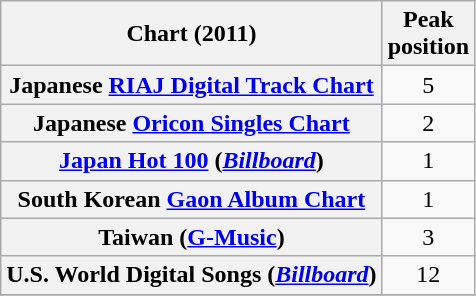<table class="wikitable sortable plainrowheaders" style="text-align:center;">
<tr>
<th>Chart (2011)</th>
<th>Peak<br>position</th>
</tr>
<tr>
<th scope="row">Japanese <a href='#'>RIAJ Digital Track Chart</a></th>
<td>5</td>
</tr>
<tr>
<th scope="row">Japanese <a href='#'>Oricon Singles Chart</a></th>
<td>2</td>
</tr>
<tr>
<th scope="row"><a href='#'>Japan Hot 100</a> (<em><a href='#'>Billboard</a></em>)</th>
<td>1</td>
</tr>
<tr>
<th scope="row">South Korean <a href='#'>Gaon Album Chart</a></th>
<td>1</td>
</tr>
<tr>
<th scope="row">Taiwan (<a href='#'>G-Music</a>)</th>
<td>3</td>
</tr>
<tr>
<th scope="row">U.S. World Digital Songs (<em><a href='#'>Billboard</a></em>)</th>
<td>12</td>
</tr>
<tr>
</tr>
</table>
